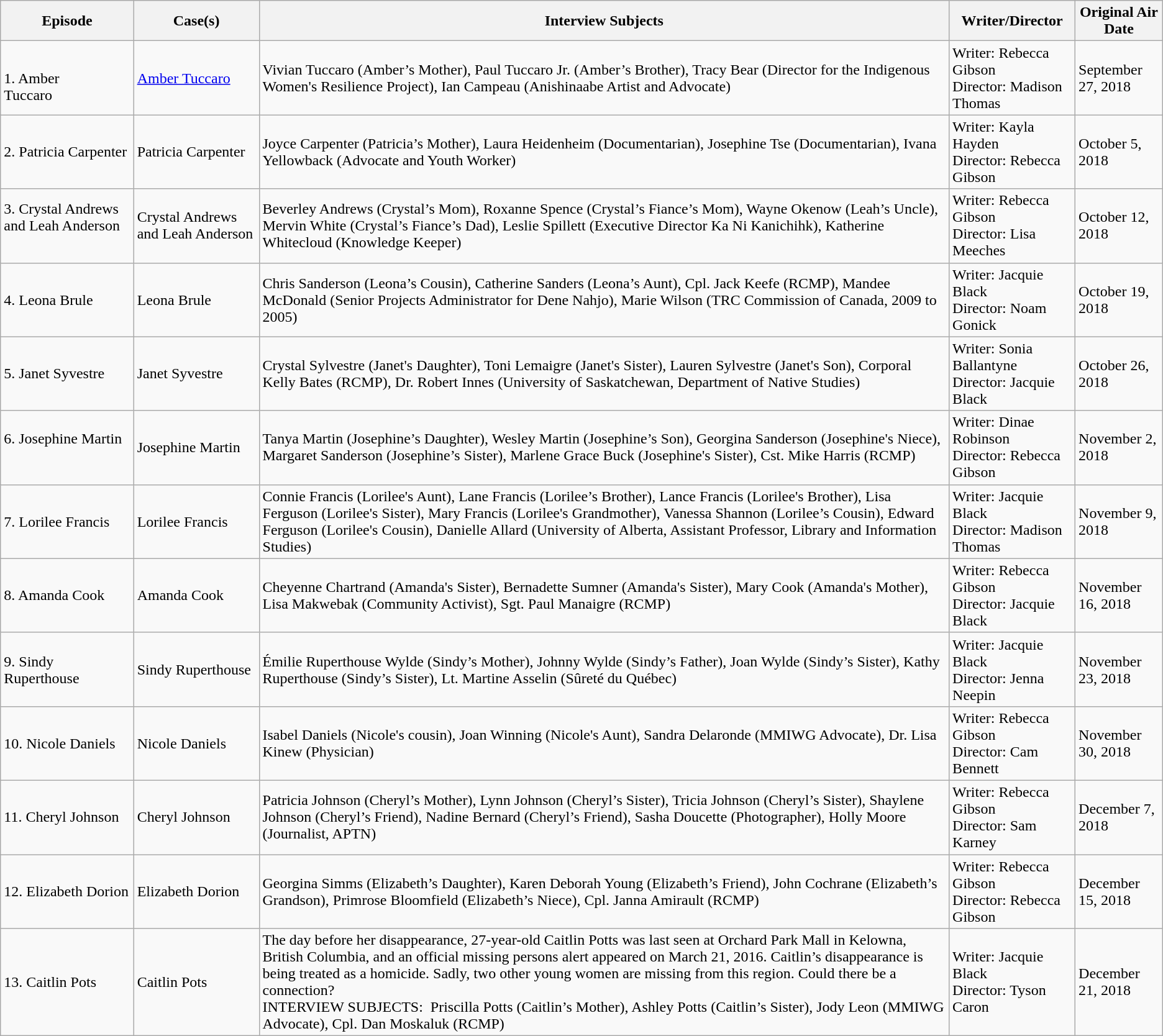<table class="wikitable">
<tr>
<th>Episode</th>
<th>Case(s)</th>
<th>Interview Subjects</th>
<th>Writer/Director</th>
<th>Original Air Date</th>
</tr>
<tr>
<td><br>1. Amber<br>Tuccaro
<br></td>
<td><a href='#'>Amber Tuccaro</a></td>
<td>Vivian Tuccaro (Amber’s Mother), Paul Tuccaro Jr. (Amber’s Brother), Tracy Bear (Director for the Indigenous Women's Resilience Project), Ian Campeau (Anishinaabe Artist and Advocate)</td>
<td>Writer: Rebecca Gibson<br>Director: Madison Thomas</td>
<td>September 27, 2018</td>
</tr>
<tr>
<td>2. Patricia Carpenter</td>
<td>Patricia Carpenter</td>
<td>Joyce Carpenter (Patricia’s Mother), Laura Heidenheim (Documentarian), Josephine Tse (Documentarian), Ivana Yellowback (Advocate and Youth Worker)</td>
<td>Writer: Kayla Hayden<br>Director: Rebecca Gibson</td>
<td>October 5, 2018</td>
</tr>
<tr>
<td>3. Crystal Andrews and Leah Anderson<strong>   </strong></td>
<td>Crystal Andrews and Leah Anderson</td>
<td>Beverley Andrews (Crystal’s Mom), Roxanne Spence (Crystal’s Fiance’s Mom), Wayne Okenow (Leah’s Uncle), Mervin White (Crystal’s Fiance’s Dad), Leslie Spillett (Executive Director Ka Ni Kanichihk), Katherine Whitecloud (Knowledge Keeper)</td>
<td>Writer: Rebecca Gibson<br>Director: Lisa Meeches</td>
<td>October 12, 2018</td>
</tr>
<tr>
<td>4. Leona Brule</td>
<td>Leona Brule</td>
<td>Chris Sanderson (Leona’s Cousin), Catherine Sanders (Leona’s Aunt), Cpl. Jack Keefe (RCMP), Mandee McDonald (Senior Projects Administrator for Dene Nahjo), Marie Wilson (TRC Commission of Canada, 2009 to 2005)</td>
<td>Writer: Jacquie Black<br>Director: Noam Gonick</td>
<td>October 19, 2018</td>
</tr>
<tr>
<td>5. Janet Syvestre</td>
<td>Janet Syvestre</td>
<td>Crystal Sylvestre (Janet's Daughter), Toni Lemaigre (Janet's Sister), Lauren Sylvestre (Janet's Son), Corporal Kelly Bates (RCMP), Dr. Robert Innes (University of Saskatchewan, Department of Native Studies)<br></td>
<td>Writer: Sonia Ballantyne<br>Director: Jacquie Black</td>
<td>October 26, 2018</td>
</tr>
<tr>
<td>6. Josephine Martin     </td>
<td>Josephine Martin</td>
<td>Tanya Martin (Josephine’s Daughter), Wesley Martin (Josephine’s Son), Georgina Sanderson (Josephine's Niece), Margaret Sanderson (Josephine’s Sister), Marlene Grace Buck (Josephine's Sister), Cst. Mike Harris (RCMP)</td>
<td>Writer: Dinae Robinson<br>Director: Rebecca Gibson</td>
<td>November 2, 2018</td>
</tr>
<tr>
<td>7. Lorilee Francis</td>
<td>Lorilee Francis</td>
<td>Connie Francis (Lorilee's Aunt), Lane Francis (Lorilee’s Brother), Lance Francis (Lorilee's Brother), Lisa Ferguson (Lorilee's Sister), Mary Francis (Lorilee's Grandmother), Vanessa Shannon (Lorilee’s Cousin), Edward Ferguson (Lorilee's Cousin), Danielle Allard (University of Alberta, Assistant Professor, Library and Information Studies)</td>
<td>Writer: Jacquie Black<br>Director: Madison Thomas</td>
<td>November 9, 2018</td>
</tr>
<tr>
<td>8. Amanda Cook</td>
<td>Amanda Cook</td>
<td>Cheyenne Chartrand (Amanda's Sister), Bernadette Sumner (Amanda's Sister), Mary Cook (Amanda's Mother), Lisa Makwebak (Community Activist), Sgt. Paul Manaigre (RCMP)</td>
<td>Writer: Rebecca Gibson<br>Director: Jacquie Black</td>
<td>November 16, 2018</td>
</tr>
<tr>
<td>9. Sindy Ruperthouse</td>
<td>Sindy Ruperthouse</td>
<td>Émilie Ruperthouse Wylde (Sindy’s Mother), Johnny Wylde (Sindy’s Father), Joan Wylde (Sindy’s Sister), Kathy Ruperthouse (Sindy’s Sister), Lt. Martine Asselin (Sûreté du Québec)</td>
<td>Writer: Jacquie Black<br>Director: Jenna Neepin</td>
<td>November 23, 2018</td>
</tr>
<tr>
<td>10. Nicole Daniels</td>
<td>Nicole Daniels</td>
<td>Isabel Daniels (Nicole's cousin), Joan Winning (Nicole's Aunt), Sandra Delaronde (MMIWG Advocate), Dr. Lisa Kinew (Physician)</td>
<td>Writer: Rebecca Gibson<br>Director: Cam Bennett</td>
<td>November 30, 2018</td>
</tr>
<tr>
<td>11. Cheryl Johnson</td>
<td>Cheryl Johnson</td>
<td>Patricia Johnson (Cheryl’s Mother), Lynn Johnson (Cheryl’s Sister), Tricia Johnson (Cheryl’s Sister), Shaylene Johnson (Cheryl’s Friend), Nadine Bernard (Cheryl’s Friend), Sasha Doucette (Photographer), Holly Moore (Journalist, APTN)</td>
<td>Writer: Rebecca Gibson<br>Director: Sam Karney</td>
<td>December 7, 2018</td>
</tr>
<tr>
<td>12. Elizabeth Dorion</td>
<td>Elizabeth Dorion</td>
<td>Georgina Simms (Elizabeth’s Daughter), Karen Deborah Young (Elizabeth’s Friend), John Cochrane (Elizabeth’s Grandson), Primrose Bloomfield (Elizabeth’s Niece), Cpl. Janna Amirault (RCMP)</td>
<td>Writer: Rebecca Gibson<br>Director: Rebecca Gibson</td>
<td>December 15, 2018</td>
</tr>
<tr>
<td>13. Caitlin Pots</td>
<td>Caitlin Pots</td>
<td>The day before her disappearance, 27-year-old Caitlin Potts was last seen at Orchard Park Mall in Kelowna, British Columbia, and an official missing persons alert appeared on March 21, 2016. Caitlin’s disappearance is being treated as a homicide. Sadly, two other young women are missing from this region. Could there be a connection?<br>INTERVIEW SUBJECTS:  Priscilla Potts (Caitlin’s Mother), Ashley Potts (Caitlin’s Sister), Jody Leon (MMIWG Advocate), Cpl. Dan Moskaluk (RCMP)</td>
<td>Writer: Jacquie Black<br>Director: Tyson Caron</td>
<td>December 21, 2018</td>
</tr>
</table>
